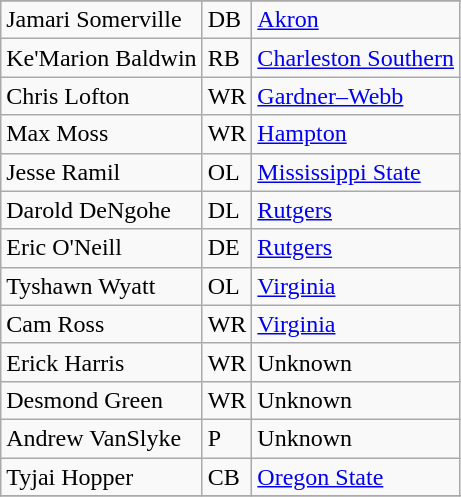<table class="wikitable sortable">
<tr>
</tr>
<tr>
<td>Jamari Somerville</td>
<td>DB</td>
<td><a href='#'>Akron</a></td>
</tr>
<tr>
<td>Ke'Marion Baldwin</td>
<td>RB</td>
<td><a href='#'>Charleston Southern</a></td>
</tr>
<tr>
<td>Chris Lofton</td>
<td>WR</td>
<td><a href='#'>Gardner–Webb</a></td>
</tr>
<tr>
<td>Max Moss</td>
<td>WR</td>
<td><a href='#'>Hampton</a></td>
</tr>
<tr>
<td>Jesse Ramil</td>
<td>OL</td>
<td><a href='#'>Mississippi State</a></td>
</tr>
<tr>
<td>Darold DeNgohe</td>
<td>DL</td>
<td><a href='#'>Rutgers</a></td>
</tr>
<tr>
<td>Eric O'Neill</td>
<td>DE</td>
<td><a href='#'>Rutgers</a></td>
</tr>
<tr>
<td>Tyshawn Wyatt</td>
<td>OL</td>
<td><a href='#'>Virginia</a></td>
</tr>
<tr>
<td>Cam Ross</td>
<td>WR</td>
<td><a href='#'>Virginia</a></td>
</tr>
<tr>
<td>Erick Harris</td>
<td>WR</td>
<td>Unknown</td>
</tr>
<tr>
<td>Desmond Green</td>
<td>WR</td>
<td>Unknown</td>
</tr>
<tr>
<td>Andrew VanSlyke</td>
<td>P</td>
<td>Unknown</td>
</tr>
<tr>
<td>Tyjai Hopper</td>
<td>CB</td>
<td><a href='#'>Oregon State</a></td>
</tr>
<tr>
</tr>
</table>
